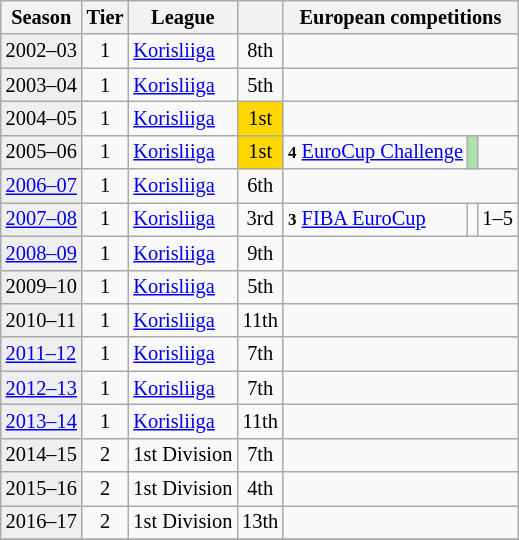<table class="wikitable" style="font-size:85%">
<tr>
<th>Season</th>
<th>Tier</th>
<th>League</th>
<th></th>
<th colspan=3>European competitions</th>
</tr>
<tr>
<td style="background:#efefef;">2002–03</td>
<td align="center">1</td>
<td><a href='#'>Korisliiga</a></td>
<td align=center>8th</td>
<td colspan=3></td>
</tr>
<tr>
<td style="background:#efefef;">2003–04</td>
<td align="center">1</td>
<td><a href='#'>Korisliiga</a></td>
<td align=center>5th</td>
<td colspan=3></td>
</tr>
<tr>
<td style="background:#efefef;">2004–05</td>
<td align="center">1</td>
<td><a href='#'>Korisliiga</a></td>
<td align=center bgcolor=gold>1st</td>
<td colspan=3></td>
</tr>
<tr>
<td style="background:#efefef;">2005–06</td>
<td align="center">1</td>
<td><a href='#'>Korisliiga</a></td>
<td align=center bgcolor=gold>1st</td>
<td><small><strong>4</strong></small> <a href='#'>EuroCup Challenge</a></td>
<td bgcolor=#ACE1AF></td>
<td></td>
</tr>
<tr>
<td style="background:#efefef;"><a href='#'>2006–07</a></td>
<td align="center">1</td>
<td><a href='#'>Korisliiga</a></td>
<td align=center>6th</td>
<td colspan=3></td>
</tr>
<tr>
<td style="background:#efefef;"><a href='#'>2007–08</a></td>
<td align="center">1</td>
<td><a href='#'>Korisliiga</a></td>
<td align=center>3rd</td>
<td><small><strong>3</strong></small> <a href='#'>FIBA EuroCup</a></td>
<td></td>
<td>1–5</td>
</tr>
<tr>
<td style="background:#efefef;"><a href='#'>2008–09</a></td>
<td align="center">1</td>
<td><a href='#'>Korisliiga</a></td>
<td align=center>9th</td>
<td colspan=3></td>
</tr>
<tr>
<td style="background:#efefef;">2009–10</td>
<td align="center">1</td>
<td><a href='#'>Korisliiga</a></td>
<td align=center>5th</td>
<td colspan=3></td>
</tr>
<tr>
<td style="background:#efefef;">2010–11</td>
<td align="center">1</td>
<td><a href='#'>Korisliiga</a></td>
<td align=center>11th</td>
<td colspan=3></td>
</tr>
<tr>
<td style="background:#efefef;"><a href='#'>2011–12</a></td>
<td align="center">1</td>
<td><a href='#'>Korisliiga</a></td>
<td align=center>7th</td>
<td colspan=3></td>
</tr>
<tr>
<td style="background:#efefef;"><a href='#'>2012–13</a></td>
<td align="center">1</td>
<td><a href='#'>Korisliiga</a></td>
<td align=center>7th</td>
<td colspan=3></td>
</tr>
<tr>
<td style="background:#efefef;"><a href='#'>2013–14</a></td>
<td align="center">1</td>
<td><a href='#'>Korisliiga</a></td>
<td align=center>11th</td>
<td colspan=3></td>
</tr>
<tr>
<td style="background:#efefef;">2014–15</td>
<td align="center">2</td>
<td>1st Division</td>
<td align=center>7th</td>
<td colspan=3></td>
</tr>
<tr>
<td style="background:#efefef;">2015–16</td>
<td align="center">2</td>
<td>1st Division</td>
<td align=center>4th</td>
<td colspan=3></td>
</tr>
<tr>
<td style="background:#efefef;">2016–17</td>
<td align="center">2</td>
<td>1st Division</td>
<td align=center>13th</td>
<td colspan=3></td>
</tr>
<tr>
</tr>
</table>
